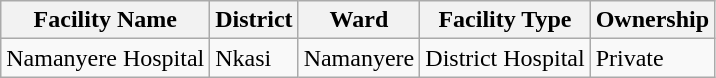<table class="wikitable sortable">
<tr>
<th>Facility Name</th>
<th>District</th>
<th>Ward</th>
<th>Facility Type</th>
<th>Ownership</th>
</tr>
<tr>
<td>Namanyere Hospital</td>
<td>Nkasi</td>
<td>Namanyere</td>
<td>District Hospital</td>
<td>Private</td>
</tr>
</table>
